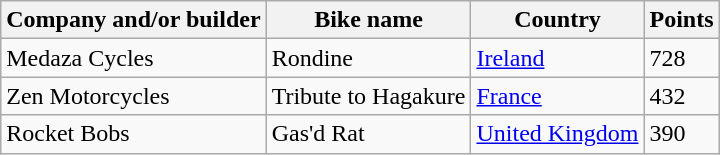<table class="wikitable" border="1">
<tr>
<th>Company and/or builder</th>
<th>Bike name</th>
<th>Country</th>
<th>Points</th>
</tr>
<tr>
<td>Medaza Cycles</td>
<td>Rondine</td>
<td><a href='#'>Ireland</a></td>
<td>728</td>
</tr>
<tr>
<td>Zen Motorcycles</td>
<td>Tribute to Hagakure</td>
<td><a href='#'>France</a></td>
<td>432</td>
</tr>
<tr>
<td>Rocket Bobs</td>
<td>Gas'd Rat</td>
<td><a href='#'>United Kingdom</a></td>
<td>390</td>
</tr>
</table>
